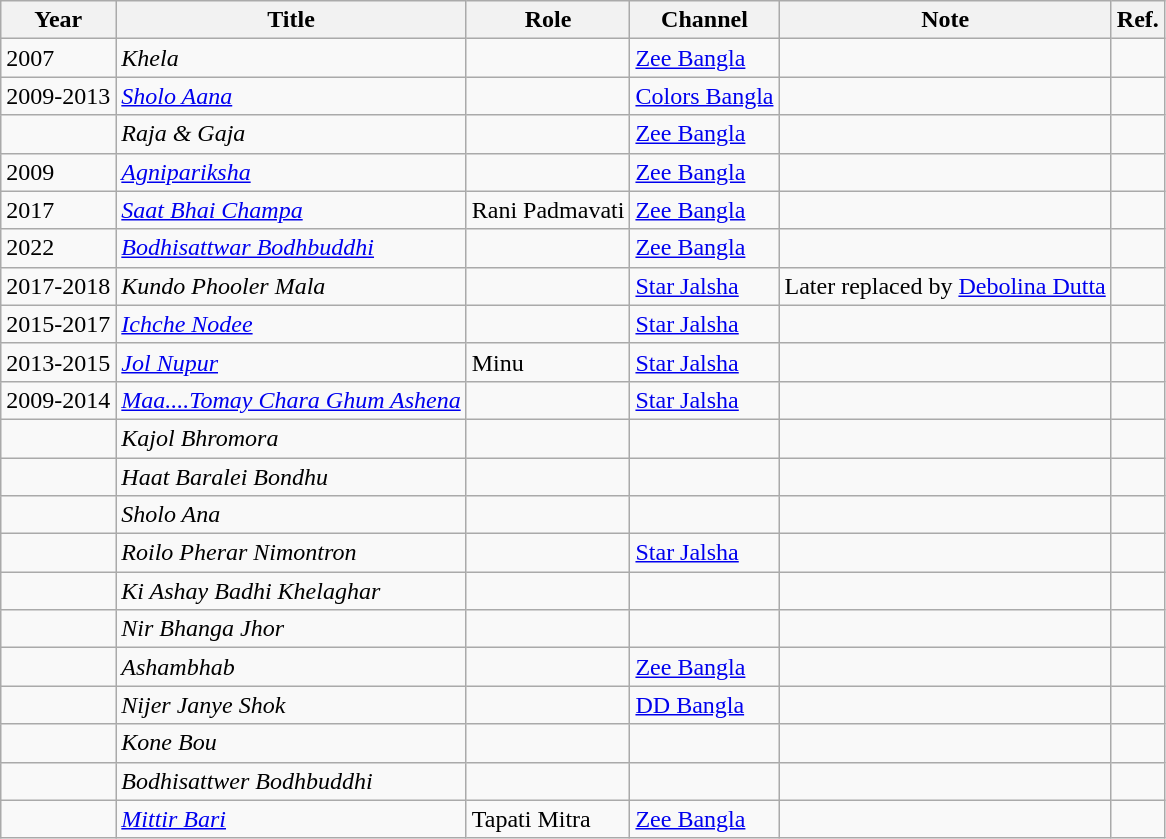<table class="wikitable sortable">
<tr>
<th>Year</th>
<th>Title</th>
<th>Role</th>
<th>Channel</th>
<th>Note</th>
<th>Ref.</th>
</tr>
<tr>
<td>2007</td>
<td><em>Khela</em></td>
<td></td>
<td><a href='#'>Zee Bangla</a></td>
<td></td>
<td></td>
</tr>
<tr>
<td>2009-2013</td>
<td><em><a href='#'>Sholo Aana</a></em></td>
<td></td>
<td><a href='#'>Colors Bangla</a></td>
<td></td>
<td></td>
</tr>
<tr>
<td></td>
<td><em>Raja & Gaja</em></td>
<td></td>
<td><a href='#'>Zee Bangla</a></td>
<td></td>
<td></td>
</tr>
<tr>
<td>2009</td>
<td><em><a href='#'>Agnipariksha</a></em></td>
<td></td>
<td><a href='#'>Zee Bangla</a></td>
<td></td>
<td></td>
</tr>
<tr>
<td>2017</td>
<td><em><a href='#'>Saat Bhai Champa</a></em></td>
<td>Rani Padmavati</td>
<td><a href='#'>Zee Bangla</a></td>
<td></td>
<td></td>
</tr>
<tr>
<td>2022</td>
<td><em><a href='#'>Bodhisattwar Bodhbuddhi</a></em></td>
<td></td>
<td><a href='#'>Zee Bangla</a></td>
<td></td>
<td></td>
</tr>
<tr>
<td>2017-2018</td>
<td><em>Kundo Phooler Mala</em></td>
<td></td>
<td><a href='#'>Star Jalsha</a></td>
<td>Later replaced by <a href='#'>Debolina Dutta</a></td>
<td></td>
</tr>
<tr>
<td>2015-2017</td>
<td><em><a href='#'>Ichche Nodee</a></em></td>
<td></td>
<td><a href='#'>Star Jalsha</a></td>
<td></td>
<td></td>
</tr>
<tr>
<td>2013-2015</td>
<td><em><a href='#'>Jol Nupur</a></em></td>
<td>Minu</td>
<td><a href='#'>Star Jalsha</a></td>
<td></td>
<td></td>
</tr>
<tr>
<td>2009-2014</td>
<td><em><a href='#'>Maa....Tomay Chara Ghum Ashena</a></em></td>
<td></td>
<td><a href='#'>Star Jalsha</a></td>
<td></td>
<td></td>
</tr>
<tr>
<td></td>
<td><em>Kajol Bhromora</em></td>
<td></td>
<td></td>
<td></td>
<td></td>
</tr>
<tr>
<td></td>
<td><em>Haat Baralei Bondhu</em></td>
<td></td>
<td></td>
<td></td>
<td></td>
</tr>
<tr>
<td></td>
<td><em>Sholo Ana</em></td>
<td></td>
<td></td>
<td></td>
<td></td>
</tr>
<tr>
<td></td>
<td><em>Roilo Pherar Nimontron</em></td>
<td></td>
<td><a href='#'>Star Jalsha</a></td>
<td></td>
<td></td>
</tr>
<tr>
<td></td>
<td><em>Ki Ashay Badhi Khelaghar</em></td>
<td></td>
<td></td>
<td></td>
<td></td>
</tr>
<tr>
<td></td>
<td><em>Nir Bhanga Jhor</em></td>
<td></td>
<td></td>
<td></td>
<td></td>
</tr>
<tr>
<td></td>
<td><em>Ashambhab</em></td>
<td></td>
<td><a href='#'>Zee Bangla</a></td>
<td></td>
<td></td>
</tr>
<tr>
<td></td>
<td><em>Nijer Janye Shok</em></td>
<td></td>
<td><a href='#'>DD Bangla</a></td>
<td></td>
<td></td>
</tr>
<tr>
<td></td>
<td><em>Kone Bou</em></td>
<td></td>
<td></td>
<td></td>
<td></td>
</tr>
<tr>
<td></td>
<td><em>Bodhisattwer Bodhbuddhi</em></td>
<td></td>
<td></td>
<td></td>
<td></td>
</tr>
<tr>
<td></td>
<td><em><a href='#'>Mittir Bari</a></em></td>
<td>Tapati Mitra</td>
<td><a href='#'>Zee Bangla</a></td>
<td></td>
<td></td>
</tr>
</table>
